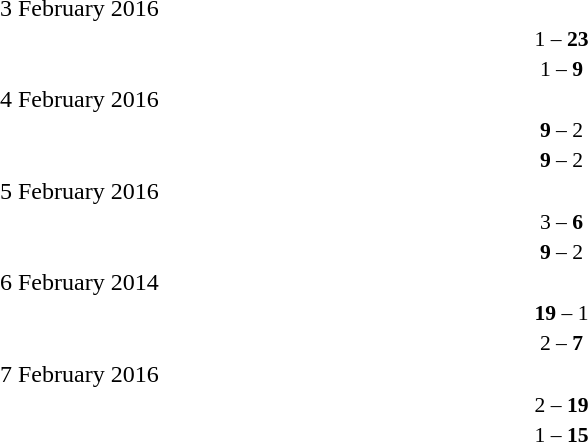<table style="width:70%;" cellspacing="1">
<tr>
<th width=35%></th>
<th width=15%></th>
<th></th>
</tr>
<tr>
<td>3 February 2016</td>
</tr>
<tr style=font-size:90%>
<td align=right></td>
<td align=center>1 – <strong>23</strong></td>
<td><strong></strong></td>
</tr>
<tr style=font-size:90%>
<td align=right></td>
<td align=center>1 – <strong>9</strong></td>
<td><strong></strong></td>
</tr>
<tr>
<td>4 February 2016</td>
</tr>
<tr style=font-size:90%>
<td align=right><strong></strong></td>
<td align=center><strong>9</strong> – 2</td>
<td></td>
</tr>
<tr style=font-size:90%>
<td align=right><strong></strong></td>
<td align=center><strong>9</strong> – 2</td>
<td></td>
</tr>
<tr>
<td>5 February 2016</td>
</tr>
<tr style=font-size:90%>
<td align=right></td>
<td align=center>3 – <strong>6</strong></td>
<td><strong></strong></td>
</tr>
<tr style=font-size:90%>
<td align=right><strong></strong></td>
<td align=center><strong>9</strong> – 2</td>
<td></td>
</tr>
<tr>
<td>6 February 2014</td>
</tr>
<tr style=font-size:90%>
<td align=right><strong></strong></td>
<td align=center><strong>19</strong> – 1</td>
<td></td>
</tr>
<tr style=font-size:90%>
<td align=right></td>
<td align=center>2 – <strong>7</strong></td>
<td><strong></strong></td>
</tr>
<tr>
<td>7 February 2016</td>
</tr>
<tr style=font-size:90%>
<td align=right></td>
<td align=center>2 – <strong>19</strong></td>
<td><strong></strong></td>
</tr>
<tr style=font-size:90%>
<td align=right></td>
<td align=center>1 – <strong>15</strong></td>
<td><strong></strong></td>
</tr>
</table>
